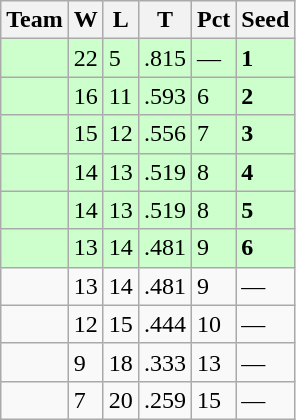<table class=wikitable>
<tr>
<th>Team</th>
<th>W</th>
<th>L</th>
<th>T</th>
<th>Pct</th>
<th>Seed</th>
</tr>
<tr bgcolor="#ccffcc">
<td></td>
<td>22</td>
<td>5</td>
<td>.815</td>
<td>—</td>
<td><strong>1</strong></td>
</tr>
<tr bgcolor="#ccffcc">
<td></td>
<td>16</td>
<td>11</td>
<td>.593</td>
<td>6</td>
<td><strong>2</strong></td>
</tr>
<tr bgcolor="#ccffcc">
<td></td>
<td>15</td>
<td>12</td>
<td>.556</td>
<td>7</td>
<td><strong>3</strong></td>
</tr>
<tr bgcolor="#ccffcc">
<td></td>
<td>14</td>
<td>13</td>
<td>.519</td>
<td>8</td>
<td><strong>4</strong></td>
</tr>
<tr bgcolor="#ccffcc">
<td></td>
<td>14</td>
<td>13</td>
<td>.519</td>
<td>8</td>
<td><strong>5</strong></td>
</tr>
<tr bgcolor="#ccffcc">
<td></td>
<td>13</td>
<td>14</td>
<td>.481</td>
<td>9</td>
<td><strong>6</strong></td>
</tr>
<tr>
<td></td>
<td>13</td>
<td>14</td>
<td>.481</td>
<td>9</td>
<td>—</td>
</tr>
<tr>
<td></td>
<td>12</td>
<td>15</td>
<td>.444</td>
<td>10</td>
<td>—</td>
</tr>
<tr>
<td></td>
<td>9</td>
<td>18</td>
<td>.333</td>
<td>13</td>
<td>—</td>
</tr>
<tr>
<td></td>
<td>7</td>
<td>20</td>
<td>.259</td>
<td>15</td>
<td>—</td>
</tr>
</table>
